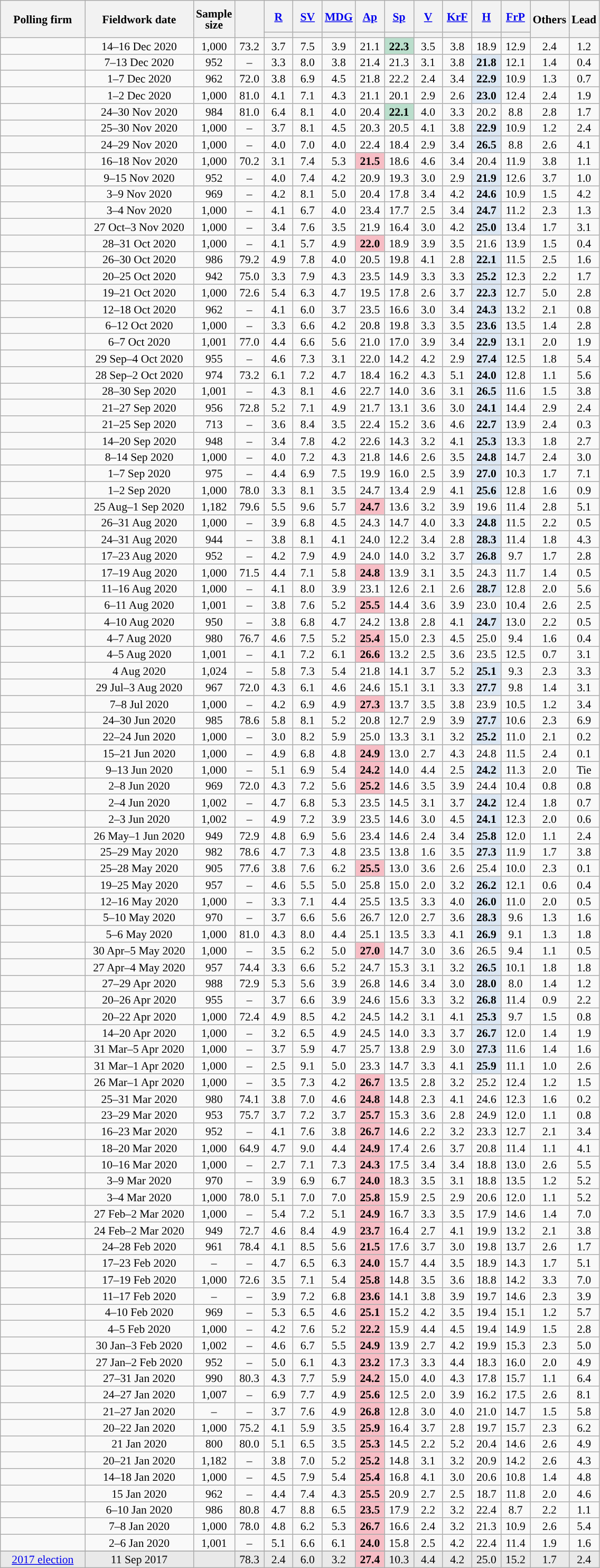<table class="wikitable mw-collapsible mw-collapsed sortable" style="text-align:center;font-size:90%;line-height:14px;">
<tr style="height:40px;">
<th style="width:100px;" rowspan="2">Polling firm</th>
<th style="width:130px;" rowspan="2">Fieldwork date</th>
<th style="width:35px;" rowspan="2">Sample<br>size</th>
<th style="width:30px;" rowspan="2"></th>
<th class="unsortable" style="width:30px;"><a href='#'>R</a></th>
<th class="unsortable" style="width:30px;"><a href='#'>SV</a></th>
<th class="unsortable" style="width:30px;"><a href='#'>MDG</a></th>
<th class="unsortable" style="width:30px;"><a href='#'>Ap</a></th>
<th class="unsortable" style="width:30px;"><a href='#'>Sp</a></th>
<th class="unsortable" style="width:30px;"><a href='#'>V</a></th>
<th class="unsortable" style="width:30px;"><a href='#'>KrF</a></th>
<th class="unsortable" style="width:30px;"><a href='#'>H</a></th>
<th class="unsortable" style="width:30px;"><a href='#'>FrP</a></th>
<th class="unsortable" style="width:20px;" rowspan="2">Others</th>
<th style="width:30px;" rowspan="2">Lead</th>
</tr>
<tr>
<th style="background:"></th>
<th style="background:"></th>
<th style="background:"></th>
<th style="background:"></th>
<th style="background:"></th>
<th style="background:"></th>
<th style="background:"></th>
<th style="background:"></th>
<th style="background:"></th>
</tr>
<tr>
<td></td>
<td data-sort-value="2020-12-16">14–16 Dec 2020</td>
<td>1,000</td>
<td>73.2</td>
<td>3.7</td>
<td>7.5</td>
<td>3.9</td>
<td>21.1</td>
<td style="background:#BADECC;"><strong>22.3</strong></td>
<td>3.5</td>
<td>3.8</td>
<td>18.9</td>
<td>12.9</td>
<td>2.4</td>
<td style="background:">1.2</td>
</tr>
<tr>
<td></td>
<td data-sort-value="2020-12-13">7–13 Dec 2020</td>
<td>952</td>
<td>–</td>
<td>3.3</td>
<td>8.0</td>
<td>3.8</td>
<td>21.4</td>
<td>21.3</td>
<td>3.1</td>
<td>3.8</td>
<td style="background:#DCE7F3;"><strong>21.8</strong></td>
<td>12.1</td>
<td>1.4</td>
<td style="background:">0.4</td>
</tr>
<tr>
<td></td>
<td data-sort-value="2020-12-10">1–7 Dec 2020</td>
<td>962</td>
<td>72.0</td>
<td>3.8</td>
<td>6.9</td>
<td>4.5</td>
<td>21.8</td>
<td>22.2</td>
<td>2.4</td>
<td>3.4</td>
<td style="background:#DCE7F3;"><strong>22.9</strong></td>
<td>10.9</td>
<td>1.3</td>
<td style="background:">0.7</td>
</tr>
<tr>
<td></td>
<td data-sort-value="2020-12-02">1–2 Dec 2020</td>
<td>1,000</td>
<td>81.0</td>
<td>4.1</td>
<td>7.1</td>
<td>4.3</td>
<td>21.1</td>
<td>20.1</td>
<td>2.9</td>
<td>2.6</td>
<td style="background:#DCE7F3;"><strong>23.0</strong></td>
<td>12.4</td>
<td>2.4</td>
<td style="background:">1.9</td>
</tr>
<tr>
<td></td>
<td data-sort-value="2020-11-30">24–30 Nov 2020</td>
<td>984</td>
<td>81.0</td>
<td>6.4</td>
<td>8.1</td>
<td>4.0</td>
<td>20.4</td>
<td style="background:#BADECC;"><strong>22.1</strong></td>
<td>4.0</td>
<td>3.3</td>
<td>20.2</td>
<td>8.8</td>
<td>2.8</td>
<td style="background:">1.7</td>
</tr>
<tr>
<td></td>
<td data-sort-value="2020-11-30">25–30 Nov 2020</td>
<td>1,000</td>
<td>–</td>
<td>3.7</td>
<td>8.1</td>
<td>4.5</td>
<td>20.3</td>
<td>20.5</td>
<td>4.1</td>
<td>3.8</td>
<td style="background:#DCE7F3;"><strong>22.9</strong></td>
<td>10.9</td>
<td>1.2</td>
<td style="background:">2.4</td>
</tr>
<tr>
<td></td>
<td data-sort-value="2020-11-29">24–29 Nov 2020</td>
<td>1,000</td>
<td>–</td>
<td>4.0</td>
<td>7.0</td>
<td>4.0</td>
<td>22.4</td>
<td>18.4</td>
<td>2.9</td>
<td>3.4</td>
<td style="background:#DCE7F3;"><strong>26.5</strong></td>
<td>8.8</td>
<td>2.6</td>
<td style="background:">4.1</td>
</tr>
<tr>
<td></td>
<td data-sort-value="2020-11-18">16–18 Nov 2020</td>
<td>1,000</td>
<td>70.2</td>
<td>3.1</td>
<td>7.4</td>
<td>5.3</td>
<td style="background:#F7BDC5;"><strong>21.5</strong></td>
<td>18.6</td>
<td>4.6</td>
<td>3.4</td>
<td>20.4</td>
<td>11.9</td>
<td>3.8</td>
<td style="background:">1.1</td>
</tr>
<tr>
<td></td>
<td data-sort-value="2020-11-15">9–15 Nov 2020</td>
<td>952</td>
<td>–</td>
<td>4.0</td>
<td>7.4</td>
<td>4.2</td>
<td>20.9</td>
<td>19.3</td>
<td>3.0</td>
<td>2.9</td>
<td style="background:#DCE7F3;"><strong>21.9</strong></td>
<td>12.6</td>
<td>3.7</td>
<td style="background:">1.0</td>
</tr>
<tr>
<td></td>
<td data-sort-value="2020-11-09">3–9 Nov 2020</td>
<td>969</td>
<td>–</td>
<td>4.2</td>
<td>8.1</td>
<td>5.0</td>
<td>20.4</td>
<td>17.8</td>
<td>3.4</td>
<td>4.2</td>
<td style="background:#DCE7F3;"><strong>24.6</strong></td>
<td>10.9</td>
<td>1.5</td>
<td style="background:">4.2</td>
</tr>
<tr>
<td></td>
<td data-sort-value="2020-11-04">3–4 Nov 2020</td>
<td>1,000</td>
<td>–</td>
<td>4.1</td>
<td>6.7</td>
<td>4.0</td>
<td>23.4</td>
<td>17.7</td>
<td>2.5</td>
<td>3.4</td>
<td style="background:#DCE7F3;"><strong>24.7</strong></td>
<td>11.2</td>
<td>2.3</td>
<td style="background:">1.3</td>
</tr>
<tr>
<td></td>
<td data-sort-value="2020-11-03">27 Oct–3 Nov 2020</td>
<td>1,000</td>
<td>–</td>
<td>3.4</td>
<td>7.6</td>
<td>3.5</td>
<td>21.9</td>
<td>16.4</td>
<td>3.0</td>
<td>4.2</td>
<td style="background:#DCE7F3;"><strong>25.0</strong></td>
<td>13.4</td>
<td>1.7</td>
<td style="background:">3.1</td>
</tr>
<tr>
<td></td>
<td data-sort-value="2020-10-31">28–31 Oct 2020</td>
<td>1,000</td>
<td>–</td>
<td>4.1</td>
<td>5.7</td>
<td>4.9</td>
<td style="background:#F7BDC5;"><strong>22.0</strong></td>
<td>18.9</td>
<td>3.9</td>
<td>3.5</td>
<td>21.6</td>
<td>13.9</td>
<td>1.5</td>
<td style="background:">0.4</td>
</tr>
<tr>
<td></td>
<td data-sort-value="2020-10-30">26–30 Oct 2020</td>
<td>986</td>
<td>79.2</td>
<td>4.9</td>
<td>7.8</td>
<td>4.0</td>
<td>20.5</td>
<td>19.8</td>
<td>4.1</td>
<td>2.8</td>
<td style="background:#DCE7F3;"><strong>22.1</strong></td>
<td>11.5</td>
<td>2.5</td>
<td style="background:">1.6</td>
</tr>
<tr>
<td></td>
<td data-sort-value="2020-10-25">20–25 Oct 2020</td>
<td>942</td>
<td>75.0</td>
<td>3.3</td>
<td>7.9</td>
<td>4.3</td>
<td>23.5</td>
<td>14.9</td>
<td>3.3</td>
<td>3.3</td>
<td style="background:#DCE7F3;"><strong>25.2</strong></td>
<td>12.3</td>
<td>2.2</td>
<td style="background:">1.7</td>
</tr>
<tr>
<td></td>
<td data-sort-value="2020-10-21">19–21 Oct 2020</td>
<td>1,000</td>
<td>72.6</td>
<td>5.4</td>
<td>6.3</td>
<td>4.7</td>
<td>19.5</td>
<td>17.8</td>
<td>2.6</td>
<td>3.7</td>
<td style="background:#DCE7F3;"><strong>22.3</strong></td>
<td>12.7</td>
<td>5.0</td>
<td style="background:">2.8</td>
</tr>
<tr>
<td></td>
<td data-sort-value="2020-10-18">12–18 Oct 2020</td>
<td>962</td>
<td>–</td>
<td>4.1</td>
<td>6.0</td>
<td>3.7</td>
<td>23.5</td>
<td>16.6</td>
<td>3.0</td>
<td>3.4</td>
<td style="background:#DCE7F3;"><strong>24.3</strong></td>
<td>13.2</td>
<td>2.1</td>
<td style="background:">0.8</td>
</tr>
<tr>
<td></td>
<td data-sort-value="2020-10-12">6–12 Oct 2020</td>
<td>1,000</td>
<td>–</td>
<td>3.3</td>
<td>6.6</td>
<td>4.2</td>
<td>20.8</td>
<td>19.8</td>
<td>3.3</td>
<td>3.5</td>
<td style="background:#DCE7F3;"><strong>23.6</strong></td>
<td>13.5</td>
<td>1.4</td>
<td style="background:">2.8</td>
</tr>
<tr>
<td></td>
<td data-sort-value="2020-10-07">6–7 Oct 2020</td>
<td>1,001</td>
<td>77.0</td>
<td>4.4</td>
<td>6.6</td>
<td>5.6</td>
<td>21.0</td>
<td>17.0</td>
<td>3.9</td>
<td>3.4</td>
<td style="background:#DCE7F3;"><strong>22.9</strong></td>
<td>13.1</td>
<td>2.0</td>
<td style="background:">1.9</td>
</tr>
<tr>
<td></td>
<td data-sort-value="2020-10-04">29 Sep–4 Oct 2020</td>
<td>955</td>
<td>–</td>
<td>4.6</td>
<td>7.3</td>
<td>3.1</td>
<td>22.0</td>
<td>14.2</td>
<td>4.2</td>
<td>2.9</td>
<td style="background:#DCE7F3;"><strong>27.4</strong></td>
<td>12.5</td>
<td>1.8</td>
<td style="background:">5.4</td>
</tr>
<tr>
<td></td>
<td data-sort-value="2020-09-30">28 Sep–2 Oct 2020</td>
<td>974</td>
<td>73.2</td>
<td>6.1</td>
<td>7.2</td>
<td>4.7</td>
<td>18.4</td>
<td>16.2</td>
<td>4.3</td>
<td>5.1</td>
<td style="background:#DCE7F3;"><strong>24.0</strong></td>
<td>12.8</td>
<td>1.1</td>
<td style="background:">5.6</td>
</tr>
<tr>
<td></td>
<td data-sort-value="2020-09-30">28–30 Sep 2020</td>
<td>1,001</td>
<td>–</td>
<td>4.3</td>
<td>8.1</td>
<td>4.6</td>
<td>22.7</td>
<td>14.0</td>
<td>3.6</td>
<td>3.1</td>
<td style="background:#DCE7F3;"><strong>26.5</strong></td>
<td>11.6</td>
<td>1.5</td>
<td style="background:">3.8</td>
</tr>
<tr>
<td></td>
<td data-sort-value="2020-09-27">21–27 Sep 2020</td>
<td>956</td>
<td>72.8</td>
<td>5.2</td>
<td>7.1</td>
<td>4.9</td>
<td>21.7</td>
<td>13.1</td>
<td>3.6</td>
<td>3.0</td>
<td style="background:#DCE7F3;"><strong>24.1</strong></td>
<td>14.4</td>
<td>2.9</td>
<td style="background:">2.4</td>
</tr>
<tr>
<td></td>
<td data-sort-value="2020-09-25">21–25 Sep 2020</td>
<td>713</td>
<td>–</td>
<td>3.6</td>
<td>8.4</td>
<td>3.5</td>
<td>22.4</td>
<td>15.2</td>
<td>3.6</td>
<td>4.6</td>
<td style="background:#DCE7F3;"><strong>22.7</strong></td>
<td>13.9</td>
<td>2.4</td>
<td style="background:">0.3</td>
</tr>
<tr>
<td></td>
<td data-sort-value="2020-09-20">14–20 Sep 2020</td>
<td>948</td>
<td>–</td>
<td>3.4</td>
<td>7.8</td>
<td>4.2</td>
<td>22.6</td>
<td>14.3</td>
<td>3.2</td>
<td>4.1</td>
<td style="background:#DCE7F3;"><strong>25.3</strong></td>
<td>13.3</td>
<td>1.8</td>
<td style="background:">2.7</td>
</tr>
<tr>
<td></td>
<td data-sort-value="2020-09-14">8–14 Sep 2020</td>
<td>1,000</td>
<td>–</td>
<td>4.0</td>
<td>7.2</td>
<td>4.3</td>
<td>21.8</td>
<td>14.6</td>
<td>2.6</td>
<td>3.5</td>
<td style="background:#DCE7F3;"><strong>24.8</strong></td>
<td>14.7</td>
<td>2.4</td>
<td style="background:">3.0</td>
</tr>
<tr>
<td></td>
<td data-sort-value="2020-09-07">1–7 Sep 2020</td>
<td>975</td>
<td>–</td>
<td>4.4</td>
<td>6.9</td>
<td>7.5</td>
<td>19.9</td>
<td>16.0</td>
<td>2.5</td>
<td>3.9</td>
<td style="background:#DCE7F3;"><strong>27.0</strong></td>
<td>10.3</td>
<td>1.7</td>
<td style="background:">7.1</td>
</tr>
<tr>
<td></td>
<td data-sort-value="2020-09-02">1–2 Sep 2020</td>
<td>1,000</td>
<td>78.0</td>
<td>3.3</td>
<td>8.1</td>
<td>3.5</td>
<td>24.7</td>
<td>13.4</td>
<td>2.9</td>
<td>4.1</td>
<td style="background:#DCE7F3;"><strong>25.6</strong></td>
<td>12.8</td>
<td>1.6</td>
<td style="background:">0.9</td>
</tr>
<tr>
<td></td>
<td data-sort-value="2020-09-01">25 Aug–1 Sep 2020</td>
<td>1,182</td>
<td>79.6</td>
<td>5.5</td>
<td>9.6</td>
<td>5.7</td>
<td style="background:#F7BDC5;"><strong>24.7</strong></td>
<td>13.6</td>
<td>3.2</td>
<td>3.9</td>
<td>19.6</td>
<td>11.4</td>
<td>2.8</td>
<td style="background:">5.1</td>
</tr>
<tr>
<td></td>
<td data-sort-value="2020-08-31">26–31 Aug 2020</td>
<td>1,000</td>
<td>–</td>
<td>3.9</td>
<td>6.8</td>
<td>4.5</td>
<td>24.3</td>
<td>14.7</td>
<td>4.0</td>
<td>3.3</td>
<td style="background:#DCE7F3;"><strong>24.8</strong></td>
<td>11.5</td>
<td>2.2</td>
<td style="background:">0.5</td>
</tr>
<tr>
<td></td>
<td data-sort-value="2020-08-31">24–31 Aug 2020</td>
<td>944</td>
<td>–</td>
<td>3.8</td>
<td>8.1</td>
<td>4.1</td>
<td>24.0</td>
<td>12.2</td>
<td>3.4</td>
<td>2.8</td>
<td style="background:#DCE7F3;"><strong>28.3</strong></td>
<td>11.4</td>
<td>1.8</td>
<td style="background:">4.3</td>
</tr>
<tr>
<td></td>
<td data-sort-value="2020-08-23">17–23 Aug 2020</td>
<td>952</td>
<td>–</td>
<td>4.2</td>
<td>7.9</td>
<td>4.9</td>
<td>24.0</td>
<td>14.0</td>
<td>3.2</td>
<td>3.7</td>
<td style="background:#DCE7F3;"><strong>26.8</strong></td>
<td>9.7</td>
<td>1.7</td>
<td style="background:">2.8</td>
</tr>
<tr>
<td></td>
<td data-sort-value="2020-08-19">17–19 Aug 2020</td>
<td>1,000</td>
<td>71.5</td>
<td>4.4</td>
<td>7.1</td>
<td>5.8</td>
<td style="background:#F7BDC5;"><strong>24.8</strong></td>
<td>13.9</td>
<td>3.1</td>
<td>3.5</td>
<td>24.3</td>
<td>11.7</td>
<td>1.4</td>
<td style="background:">0.5</td>
</tr>
<tr>
<td></td>
<td data-sort-value="2020-08-16">11–16 Aug 2020</td>
<td>1,000</td>
<td>–</td>
<td>4.1</td>
<td>8.0</td>
<td>3.9</td>
<td>23.1</td>
<td>12.6</td>
<td>2.1</td>
<td>2.6</td>
<td style="background:#DCE7F3;"><strong>28.7</strong></td>
<td>12.8</td>
<td>2.0</td>
<td style="background:">5.6</td>
</tr>
<tr>
<td></td>
<td data-sort-value="2020-08-11">6–11 Aug 2020</td>
<td>1,001</td>
<td>–</td>
<td>3.8</td>
<td>7.6</td>
<td>5.2</td>
<td style="background:#F7BDC5;"><strong>25.5</strong></td>
<td>14.4</td>
<td>3.6</td>
<td>3.9</td>
<td>23.0</td>
<td>10.4</td>
<td>2.6</td>
<td style="background:">2.5</td>
</tr>
<tr>
<td></td>
<td data-sort-value="2020-08-10">4–10 Aug 2020</td>
<td>950</td>
<td>–</td>
<td>3.8</td>
<td>6.8</td>
<td>4.7</td>
<td>24.2</td>
<td>13.8</td>
<td>2.8</td>
<td>4.1</td>
<td style="background:#DCE7F3;"><strong>24.7</strong></td>
<td>13.0</td>
<td>2.2</td>
<td style="background:">0.5</td>
</tr>
<tr>
<td></td>
<td data-sort-value="2020-08-07">4–7 Aug 2020</td>
<td>980</td>
<td>76.7</td>
<td>4.6</td>
<td>7.5</td>
<td>5.2</td>
<td style="background:#F7BDC5;"><strong>25.4</strong></td>
<td>15.0</td>
<td>2.3</td>
<td>4.5</td>
<td>25.0</td>
<td>9.4</td>
<td>1.6</td>
<td style="background:">0.4</td>
</tr>
<tr>
<td></td>
<td data-sort-value="2020-08-05">4–5 Aug 2020</td>
<td>1,001</td>
<td>–</td>
<td>4.1</td>
<td>7.2</td>
<td>6.1</td>
<td style="background:#F7BDC5;"><strong>26.6</strong></td>
<td>13.2</td>
<td>2.5</td>
<td>3.6</td>
<td>23.5</td>
<td>12.5</td>
<td>0.7</td>
<td style="background:">3.1</td>
</tr>
<tr>
<td></td>
<td data-sort-value="2020-08-04">4 Aug 2020</td>
<td>1,024</td>
<td>–</td>
<td>5.8</td>
<td>7.3</td>
<td>5.4</td>
<td>21.8</td>
<td>14.1</td>
<td>3.7</td>
<td>5.2</td>
<td style="background:#DCE7F3;"><strong>25.1</strong></td>
<td>9.3</td>
<td>2.3</td>
<td style="background:">3.3</td>
</tr>
<tr>
<td></td>
<td data-sort-value="2020-08-03">29 Jul–3 Aug 2020</td>
<td>967</td>
<td>72.0</td>
<td>4.3</td>
<td>6.1</td>
<td>4.6</td>
<td>24.6</td>
<td>15.1</td>
<td>3.1</td>
<td>3.3</td>
<td style="background:#DCE7F3;"><strong>27.7</strong></td>
<td>9.8</td>
<td>1.4</td>
<td style="background:">3.1</td>
</tr>
<tr>
<td></td>
<td data-sort-value="2020-07-08">7–8 Jul 2020</td>
<td>1,000</td>
<td>–</td>
<td>4.2</td>
<td>6.9</td>
<td>4.9</td>
<td style="background:#F7BDC5;"><strong>27.3</strong></td>
<td>13.7</td>
<td>3.5</td>
<td>3.8</td>
<td>23.9</td>
<td>10.5</td>
<td>1.2</td>
<td style="background:">3.4</td>
</tr>
<tr>
<td></td>
<td data-sort-value="2020-06-30">24–30 Jun 2020</td>
<td>985</td>
<td>78.6</td>
<td>5.8</td>
<td>8.1</td>
<td>5.2</td>
<td>20.8</td>
<td>12.7</td>
<td>2.9</td>
<td>3.9</td>
<td style="background:#DCE7F3;"><strong>27.7</strong></td>
<td>10.6</td>
<td>2.3</td>
<td style="background:">6.9</td>
</tr>
<tr>
<td></td>
<td data-sort-value="2020-06-24">22–24 Jun 2020</td>
<td>1,000</td>
<td>–</td>
<td>3.0</td>
<td>8.2</td>
<td>5.9</td>
<td>25.0</td>
<td>13.3</td>
<td>3.1</td>
<td>3.2</td>
<td style="background:#DCE7F3;"><strong>25.2</strong></td>
<td>11.0</td>
<td>2.1</td>
<td style="background:">0.2</td>
</tr>
<tr>
<td></td>
<td data-sort-value="2020-06-21">15–21 Jun 2020</td>
<td>1,000</td>
<td>–</td>
<td>4.9</td>
<td>6.8</td>
<td>4.8</td>
<td style="background:#F7BDC5;"><strong>24.9</strong></td>
<td>13.0</td>
<td>2.7</td>
<td>4.3</td>
<td>24.8</td>
<td>11.5</td>
<td>2.4</td>
<td style="background:">0.1</td>
</tr>
<tr>
<td></td>
<td data-sort-value="2020-06-13">9–13 Jun 2020</td>
<td>1,000</td>
<td>–</td>
<td>5.1</td>
<td>6.9</td>
<td>5.4</td>
<td style="background:#F7BDC5;"><strong>24.2</strong></td>
<td>14.0</td>
<td>4.4</td>
<td>2.5</td>
<td style="background:#DCE7F3;"><strong>24.2</strong></td>
<td>11.3</td>
<td>2.0</td>
<td data-sort-value="0">Tie</td>
</tr>
<tr>
<td></td>
<td data-sort-value="2020-06-08">2–8 Jun 2020</td>
<td>969</td>
<td>72.0</td>
<td>4.3</td>
<td>7.2</td>
<td>5.6</td>
<td style="background:#F7BDC5;"><strong>25.2</strong></td>
<td>14.6</td>
<td>3.5</td>
<td>3.9</td>
<td>24.4</td>
<td>10.4</td>
<td>0.8</td>
<td style="background:">0.8</td>
</tr>
<tr>
<td></td>
<td data-sort-value="2020-06-04">2–4 Jun 2020</td>
<td>1,002</td>
<td>–</td>
<td>4.7</td>
<td>6.8</td>
<td>5.3</td>
<td>23.5</td>
<td>14.5</td>
<td>3.1</td>
<td>3.7</td>
<td style="background:#DCE7F3;"><strong>24.2</strong></td>
<td>12.4</td>
<td>1.8</td>
<td style="background:">0.7</td>
</tr>
<tr>
<td></td>
<td data-sort-value="2020-06-03">2–3 Jun 2020</td>
<td>1,002</td>
<td>–</td>
<td>4.9</td>
<td>7.2</td>
<td>3.9</td>
<td>23.5</td>
<td>14.6</td>
<td>3.0</td>
<td>4.5</td>
<td style="background:#DCE7F3;"><strong>24.1</strong></td>
<td>12.3</td>
<td>2.0</td>
<td style="background:">0.6</td>
</tr>
<tr>
<td></td>
<td data-sort-value="2020-06-01">26 May–1 Jun 2020</td>
<td>949</td>
<td>72.9</td>
<td>4.8</td>
<td>6.9</td>
<td>5.6</td>
<td>23.4</td>
<td>14.6</td>
<td>2.4</td>
<td>3.4</td>
<td style="background:#DCE7F3;"><strong>25.8</strong></td>
<td>12.0</td>
<td>1.1</td>
<td style="background:">2.4</td>
</tr>
<tr>
<td></td>
<td data-sort-value="2020-05-29">25–29 May 2020</td>
<td>982</td>
<td>78.6</td>
<td>4.7</td>
<td>7.3</td>
<td>4.8</td>
<td>23.5</td>
<td>13.8</td>
<td>1.6</td>
<td>3.5</td>
<td style="background:#DCE7F3;"><strong>27.3</strong></td>
<td>11.9</td>
<td>1.7</td>
<td style="background:">3.8</td>
</tr>
<tr>
<td></td>
<td data-sort-value="2020-05-28">25–28 May 2020</td>
<td>905</td>
<td>77.6</td>
<td>3.8</td>
<td>7.6</td>
<td>6.2</td>
<td style="background:#F7BDC5;"><strong>25.5</strong></td>
<td>13.0</td>
<td>3.6</td>
<td>2.6</td>
<td>25.4</td>
<td>10.0</td>
<td>2.3</td>
<td style="background:">0.1</td>
</tr>
<tr>
<td></td>
<td data-sort-value="2020-05-25">19–25 May 2020</td>
<td>957</td>
<td>–</td>
<td>4.6</td>
<td>5.5</td>
<td>5.0</td>
<td>25.8</td>
<td>15.0</td>
<td>2.0</td>
<td>3.2</td>
<td style="background:#DCE7F3;"><strong>26.2</strong></td>
<td>12.1</td>
<td>0.6</td>
<td style="background:">0.4</td>
</tr>
<tr>
<td></td>
<td data-sort-value="2020-05-16">12–16 May 2020</td>
<td>1,000</td>
<td>–</td>
<td>3.3</td>
<td>7.1</td>
<td>4.4</td>
<td>25.5</td>
<td>13.5</td>
<td>3.3</td>
<td>4.0</td>
<td style="background:#DCE7F3;"><strong>26.0</strong></td>
<td>11.0</td>
<td>2.0</td>
<td style="background:">0.5</td>
</tr>
<tr>
<td></td>
<td data-sort-value="2020-05-10">5–10 May 2020</td>
<td>970</td>
<td>–</td>
<td>3.7</td>
<td>6.6</td>
<td>5.6</td>
<td>26.7</td>
<td>12.0</td>
<td>2.7</td>
<td>3.6</td>
<td style="background:#DCE7F3;"><strong>28.3</strong></td>
<td>9.6</td>
<td>1.3</td>
<td style="background:">1.6</td>
</tr>
<tr>
<td></td>
<td data-sort-value="2020-05-06">5–6 May 2020</td>
<td>1,000</td>
<td>81.0</td>
<td>4.3</td>
<td>8.0</td>
<td>4.4</td>
<td>25.1</td>
<td>13.5</td>
<td>3.3</td>
<td>4.1</td>
<td style="background:#DCE7F3;"><strong>26.9</strong></td>
<td>9.1</td>
<td>1.3</td>
<td style="background:">1.8</td>
</tr>
<tr>
<td></td>
<td data-sort-value="2020-05-05">30 Apr–5 May 2020</td>
<td>1,000</td>
<td>–</td>
<td>3.5</td>
<td>6.2</td>
<td>5.0</td>
<td style="background:#F7BDC5;"><strong>27.0</strong></td>
<td>14.7</td>
<td>3.0</td>
<td>3.6</td>
<td>26.5</td>
<td>9.4</td>
<td>1.1</td>
<td style="background:">0.5</td>
</tr>
<tr>
<td></td>
<td data-sort-value="2020-05-04">27 Apr–4 May 2020</td>
<td>957</td>
<td>74.4</td>
<td>3.3</td>
<td>6.6</td>
<td>5.2</td>
<td>24.7</td>
<td>15.3</td>
<td>3.1</td>
<td>3.2</td>
<td style="background:#DCE7F3;"><strong>26.5</strong></td>
<td>10.1</td>
<td>1.8</td>
<td style="background:">1.8</td>
</tr>
<tr>
<td></td>
<td data-sort-value="2020-04-29">27–29 Apr 2020</td>
<td>988</td>
<td>72.9</td>
<td>5.3</td>
<td>5.6</td>
<td>3.9</td>
<td>26.8</td>
<td>14.6</td>
<td>3.4</td>
<td>3.0</td>
<td style="background:#DCE7F3;"><strong>28.0</strong></td>
<td>8.0</td>
<td>1.4</td>
<td style="background:">1.2</td>
</tr>
<tr>
<td></td>
<td data-sort-value="2020-04-26">20–26 Apr 2020</td>
<td>955</td>
<td>–</td>
<td>3.7</td>
<td>6.6</td>
<td>3.9</td>
<td>24.6</td>
<td>15.6</td>
<td>3.3</td>
<td>3.2</td>
<td style="background:#DCE7F3;"><strong>26.8</strong></td>
<td>11.4</td>
<td>0.9</td>
<td style="background:">2.2</td>
</tr>
<tr>
<td></td>
<td data-sort-value="2020-04-22">20–22 Apr 2020</td>
<td>1,000</td>
<td>72.4</td>
<td>4.9</td>
<td>8.5</td>
<td>4.2</td>
<td>24.5</td>
<td>14.2</td>
<td>3.1</td>
<td>4.1</td>
<td style="background:#DCE7F3;"><strong>25.3</strong></td>
<td>9.7</td>
<td>1.5</td>
<td style="background:">0.8</td>
</tr>
<tr>
<td></td>
<td data-sort-value="2020-04-20">14–20 Apr 2020</td>
<td>1,000</td>
<td>–</td>
<td>3.2</td>
<td>6.5</td>
<td>4.9</td>
<td>24.5</td>
<td>14.0</td>
<td>3.3</td>
<td>3.7</td>
<td style="background:#DCE7F3;"><strong>26.7</strong></td>
<td>12.0</td>
<td>1.4</td>
<td style="background:">1.9</td>
</tr>
<tr>
<td></td>
<td data-sort-value="2020-04-05">31 Mar–5 Apr 2020</td>
<td>1,000</td>
<td>–</td>
<td>3.7</td>
<td>5.9</td>
<td>4.7</td>
<td>25.7</td>
<td>13.8</td>
<td>2.9</td>
<td>3.0</td>
<td style="background:#DCE7F3;"><strong>27.3</strong></td>
<td>11.6</td>
<td>1.4</td>
<td style="background:">1.6</td>
</tr>
<tr>
<td></td>
<td data-sort-value="2020-04-01">31 Mar–1 Apr 2020</td>
<td>1,000</td>
<td>–</td>
<td>2.5</td>
<td>9.1</td>
<td>5.0</td>
<td>23.3</td>
<td>14.7</td>
<td>3.3</td>
<td>4.1</td>
<td style="background:#DCE7F3;"><strong>25.9</strong></td>
<td>11.1</td>
<td>1.0</td>
<td style="background:">2.6</td>
</tr>
<tr>
<td></td>
<td data-sort-value="2020-04-01">26 Mar–1 Apr 2020</td>
<td>1,000</td>
<td>–</td>
<td>3.5</td>
<td>7.3</td>
<td>4.2</td>
<td style="background:#F7BDC5;"><strong>26.7</strong></td>
<td>13.5</td>
<td>2.8</td>
<td>3.2</td>
<td>25.2</td>
<td>12.4</td>
<td>1.2</td>
<td style="background:">1.5</td>
</tr>
<tr>
<td></td>
<td data-sort-value="2020-03-31">25–31 Mar 2020</td>
<td>980</td>
<td>74.1</td>
<td>3.8</td>
<td>7.0</td>
<td>4.6</td>
<td style="background:#F7BDC5;"><strong>24.8</strong></td>
<td>14.8</td>
<td>2.3</td>
<td>4.1</td>
<td>24.6</td>
<td>12.3</td>
<td>1.6</td>
<td style="background:">0.2</td>
</tr>
<tr>
<td></td>
<td data-sort-value="2020-03-29">23–29 Mar 2020</td>
<td>953</td>
<td>75.7</td>
<td>3.7</td>
<td>7.2</td>
<td>3.7</td>
<td style="background:#F7BDC5;"><strong>25.7</strong></td>
<td>15.3</td>
<td>3.6</td>
<td>2.8</td>
<td>24.9</td>
<td>12.0</td>
<td>1.1</td>
<td style="background:">0.8</td>
</tr>
<tr>
<td></td>
<td data-sort-value="2020-03-23">16–23 Mar 2020</td>
<td>952</td>
<td>–</td>
<td>4.1</td>
<td>7.6</td>
<td>3.8</td>
<td style="background:#F7BDC5;"><strong>26.7</strong></td>
<td>14.6</td>
<td>2.2</td>
<td>3.2</td>
<td>23.3</td>
<td>12.7</td>
<td>2.1</td>
<td style="background:">3.4</td>
</tr>
<tr>
<td></td>
<td data-sort-value="2020-03-20">18–20 Mar 2020</td>
<td>1,000</td>
<td>64.9</td>
<td>4.7</td>
<td>9.0</td>
<td>4.4</td>
<td style="background:#F7BDC5;"><strong>24.9</strong></td>
<td>17.4</td>
<td>2.6</td>
<td>3.7</td>
<td>20.8</td>
<td>11.4</td>
<td>1.1</td>
<td style="background:">4.1</td>
</tr>
<tr>
<td></td>
<td data-sort-value="2020-03-16">10–16 Mar 2020</td>
<td>1,000</td>
<td>–</td>
<td>2.7</td>
<td>7.1</td>
<td>7.3</td>
<td style="background:#F7BDC5;"><strong>24.3</strong></td>
<td>17.5</td>
<td>3.4</td>
<td>3.4</td>
<td>18.8</td>
<td>13.0</td>
<td>2.6</td>
<td style="background:">5.5</td>
</tr>
<tr>
<td></td>
<td data-sort-value="2020-03-09">3–9 Mar 2020</td>
<td>970</td>
<td>–</td>
<td>3.9</td>
<td>6.9</td>
<td>6.7</td>
<td style="background:#F7BDC5;"><strong>24.0</strong></td>
<td>18.3</td>
<td>3.5</td>
<td>3.1</td>
<td>18.8</td>
<td>13.5</td>
<td>1.2</td>
<td style="background:">5.2</td>
</tr>
<tr>
<td></td>
<td data-sort-value="2020-03-04">3–4 Mar 2020</td>
<td>1,000</td>
<td>78.0</td>
<td>5.1</td>
<td>7.0</td>
<td>7.0</td>
<td style="background:#F7BDC5;"><strong>25.8</strong></td>
<td>15.9</td>
<td>2.5</td>
<td>2.9</td>
<td>20.6</td>
<td>12.0</td>
<td>1.1</td>
<td style="background:">5.2</td>
</tr>
<tr>
<td></td>
<td data-sort-value="2020-03-02">27 Feb–2 Mar 2020</td>
<td>1,000</td>
<td>–</td>
<td>5.4</td>
<td>7.2</td>
<td>5.1</td>
<td style="background:#F7BDC5;"><strong>24.9</strong></td>
<td>16.7</td>
<td>3.3</td>
<td>3.5</td>
<td>17.9</td>
<td>14.6</td>
<td>1.4</td>
<td style="background:">7.0</td>
</tr>
<tr>
<td></td>
<td data-sort-value="2020-03-02">24 Feb–2 Mar 2020</td>
<td>949</td>
<td>72.7</td>
<td>4.6</td>
<td>8.4</td>
<td>4.9</td>
<td style="background:#F7BDC5;"><strong>23.7</strong></td>
<td>16.4</td>
<td>2.7</td>
<td>4.1</td>
<td>19.9</td>
<td>13.2</td>
<td>2.1</td>
<td style="background:">3.8</td>
</tr>
<tr>
<td></td>
<td data-sort-value="2020-02-28">24–28 Feb 2020</td>
<td>961</td>
<td>78.4</td>
<td>4.1</td>
<td>8.5</td>
<td>5.6</td>
<td style="background:#F7BDC5;"><strong>21.5</strong></td>
<td>17.6</td>
<td>3.7</td>
<td>3.0</td>
<td>19.8</td>
<td>13.7</td>
<td>2.6</td>
<td style="background:">1.7</td>
</tr>
<tr>
<td></td>
<td data-sort-value="2020-02-23">17–23 Feb 2020</td>
<td>–</td>
<td>–</td>
<td>4.7</td>
<td>6.5</td>
<td>6.3</td>
<td style="background:#F7BDC5;"><strong>24.0</strong></td>
<td>15.7</td>
<td>4.4</td>
<td>3.5</td>
<td>18.9</td>
<td>14.3</td>
<td>1.7</td>
<td style="background:">5.1</td>
</tr>
<tr>
<td></td>
<td data-sort-value="2020-02-19">17–19 Feb 2020</td>
<td>1,000</td>
<td>72.6</td>
<td>3.5</td>
<td>7.1</td>
<td>5.4</td>
<td style="background:#F7BDC5;"><strong>25.8</strong></td>
<td>14.8</td>
<td>3.5</td>
<td>3.6</td>
<td>18.8</td>
<td>14.2</td>
<td>3.3</td>
<td style="background:">7.0</td>
</tr>
<tr>
<td></td>
<td data-sort-value="2020-02-17">11–17 Feb 2020</td>
<td>–</td>
<td>–</td>
<td>3.9</td>
<td>7.2</td>
<td>6.8</td>
<td style="background:#F7BDC5;"><strong>23.6</strong></td>
<td>14.1</td>
<td>3.8</td>
<td>3.9</td>
<td>19.7</td>
<td>14.6</td>
<td>2.3</td>
<td style="background:">3.9</td>
</tr>
<tr>
<td></td>
<td data-sort-value="2020-02-10">4–10 Feb 2020</td>
<td>969</td>
<td>–</td>
<td>5.3</td>
<td>6.5</td>
<td>4.6</td>
<td style="background:#F7BDC5;"><strong>25.1</strong></td>
<td>15.2</td>
<td>4.2</td>
<td>3.5</td>
<td>19.4</td>
<td>15.1</td>
<td>1.2</td>
<td style="background:">5.7</td>
</tr>
<tr>
<td></td>
<td data-sort-value="2020-02-05">4–5 Feb 2020</td>
<td>1,000</td>
<td>–</td>
<td>4.2</td>
<td>7.6</td>
<td>5.2</td>
<td style="background:#F7BDC5;"><strong>22.2</strong></td>
<td>15.9</td>
<td>4.4</td>
<td>4.5</td>
<td>19.4</td>
<td>14.9</td>
<td>1.5</td>
<td style="background:">2.8</td>
</tr>
<tr>
<td></td>
<td data-sort-value="2020-02-03">30 Jan–3 Feb 2020</td>
<td>1,002</td>
<td>–</td>
<td>4.6</td>
<td>6.7</td>
<td>5.5</td>
<td style="background:#F7BDC5;"><strong>24.9</strong></td>
<td>13.9</td>
<td>2.7</td>
<td>4.2</td>
<td>19.9</td>
<td>15.3</td>
<td>2.3</td>
<td style="background:">5.0</td>
</tr>
<tr>
<td></td>
<td data-sort-value="2020-02-02">27 Jan–2 Feb 2020</td>
<td>952</td>
<td>–</td>
<td>5.0</td>
<td>6.1</td>
<td>4.3</td>
<td style="background:#F7BDC5;"><strong>23.2</strong></td>
<td>17.3</td>
<td>3.3</td>
<td>4.4</td>
<td>18.3</td>
<td>16.0</td>
<td>2.0</td>
<td style="background:">4.9</td>
</tr>
<tr>
<td></td>
<td data-sort-value="2020-01-31">27–31 Jan 2020</td>
<td>990</td>
<td>80.3</td>
<td>4.3</td>
<td>7.7</td>
<td>5.9</td>
<td style="background:#F7BDC5;"><strong>24.2</strong></td>
<td>15.0</td>
<td>4.0</td>
<td>4.3</td>
<td>17.8</td>
<td>15.7</td>
<td>1.1</td>
<td style="background:">6.4</td>
</tr>
<tr>
<td></td>
<td data-sort-value="2020-01-27">24–27 Jan 2020</td>
<td>1,007</td>
<td>–</td>
<td>6.9</td>
<td>7.7</td>
<td>4.9</td>
<td style="background:#F7BDC5;"><strong>25.6</strong></td>
<td>12.5</td>
<td>2.0</td>
<td>3.9</td>
<td>16.2</td>
<td>17.5</td>
<td>2.6</td>
<td style="background:">8.1</td>
</tr>
<tr>
<td></td>
<td data-sort-value="2020-01-27">21–27 Jan 2020</td>
<td>–</td>
<td>–</td>
<td>3.7</td>
<td>7.6</td>
<td>4.9</td>
<td style="background:#F7BDC5;"><strong>26.8</strong></td>
<td>12.8</td>
<td>3.0</td>
<td>4.0</td>
<td>21.0</td>
<td>14.7</td>
<td>1.5</td>
<td style="background:">5.8</td>
</tr>
<tr>
<td></td>
<td data-sort-value="2020-01-22">20–22 Jan 2020</td>
<td>1,000</td>
<td>75.2</td>
<td>4.1</td>
<td>5.9</td>
<td>3.5</td>
<td style="background:#F7BDC5;"><strong>25.9</strong></td>
<td>16.4</td>
<td>3.7</td>
<td>2.8</td>
<td>19.7</td>
<td>15.7</td>
<td>2.3</td>
<td style="background:">6.2</td>
</tr>
<tr>
<td></td>
<td data-sort-value="2020-01-21">21 Jan 2020</td>
<td>800</td>
<td>80.0</td>
<td>5.1</td>
<td>6.5</td>
<td>3.5</td>
<td style="background:#F7BDC5;"><strong>25.3</strong></td>
<td>14.5</td>
<td>2.2</td>
<td>5.2</td>
<td>20.4</td>
<td>14.6</td>
<td>2.6</td>
<td style="background:">4.9</td>
</tr>
<tr>
<td></td>
<td data-sort-value="2020-01-21">20–21 Jan 2020</td>
<td>1,182</td>
<td>–</td>
<td>3.8</td>
<td>7.0</td>
<td>5.2</td>
<td style="background:#F7BDC5;"><strong>25.2</strong></td>
<td>14.8</td>
<td>3.1</td>
<td>3.2</td>
<td>20.9</td>
<td>14.2</td>
<td>2.6</td>
<td style="background:">4.3</td>
</tr>
<tr>
<td></td>
<td data-sort-value="2020-01-18">14–18 Jan 2020</td>
<td>1,000</td>
<td>–</td>
<td>4.5</td>
<td>7.9</td>
<td>5.4</td>
<td style="background:#F7BDC5;"><strong>25.4</strong></td>
<td>16.8</td>
<td>4.1</td>
<td>3.0</td>
<td>20.6</td>
<td>10.8</td>
<td>1.4</td>
<td style="background:">4.8</td>
</tr>
<tr>
<td></td>
<td data-sort-value="2020-01-15">15 Jan 2020</td>
<td>962</td>
<td>–</td>
<td>4.4</td>
<td>7.4</td>
<td>4.3</td>
<td style="background:#F7BDC5;"><strong>25.5</strong></td>
<td>20.9</td>
<td>2.7</td>
<td>2.5</td>
<td>18.7</td>
<td>11.8</td>
<td>2.0</td>
<td style="background:">4.6</td>
</tr>
<tr>
<td></td>
<td data-sort-value="2020-01-10">6–10 Jan 2020</td>
<td>986</td>
<td>80.8</td>
<td>4.7</td>
<td>8.8</td>
<td>6.5</td>
<td style="background:#F7BDC5;"><strong>23.5</strong></td>
<td>17.9</td>
<td>2.2</td>
<td>3.2</td>
<td>22.4</td>
<td>8.7</td>
<td>2.2</td>
<td style="background:">1.1</td>
</tr>
<tr>
<td></td>
<td data-sort-value="2020-01-08">7–8 Jan 2020</td>
<td>1,000</td>
<td>78.0</td>
<td>4.8</td>
<td>6.2</td>
<td>5.3</td>
<td style="background:#F7BDC5;"><strong>26.7</strong></td>
<td>16.6</td>
<td>2.4</td>
<td>3.2</td>
<td>21.3</td>
<td>10.9</td>
<td>2.6</td>
<td style="background:">5.4</td>
</tr>
<tr>
<td></td>
<td data-sort-value="2020-01-06">2–6 Jan 2020</td>
<td>1,001</td>
<td>–</td>
<td>5.1</td>
<td>6.6</td>
<td>6.1</td>
<td style="background:#F7BDC5;"><strong>24.0</strong></td>
<td>15.8</td>
<td>2.5</td>
<td>4.2</td>
<td>22.4</td>
<td>11.4</td>
<td>1.9</td>
<td style="background:">1.6</td>
</tr>
<tr>
</tr>
<tr style="background:#E9E9E9;">
<td><a href='#'>2017 election</a></td>
<td data-sort-value="2017-09-11">11 Sep 2017</td>
<td></td>
<td>78.3</td>
<td>2.4</td>
<td>6.0</td>
<td>3.2</td>
<td style="background:#F7BDC5;"><strong>27.4</strong></td>
<td>10.3</td>
<td>4.4</td>
<td>4.2</td>
<td>25.0</td>
<td>15.2</td>
<td>1.7</td>
<td style="background:">2.4</td>
</tr>
</table>
